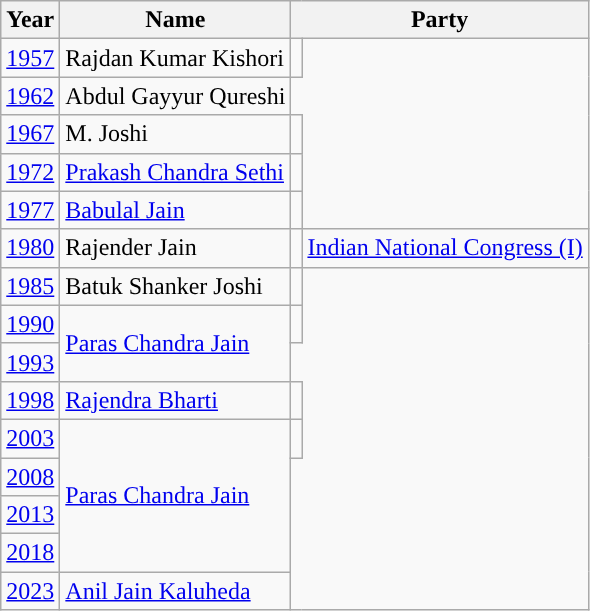<table class="wikitable">
<tr>
<th>Year</th>
<th>Name</th>
<th colspan=2>Party</th>
</tr>
<tr>
<td><a href='#'>1957</a></td>
<td>Rajdan Kumar Kishori</td>
<td></td>
</tr>
<tr>
<td><a href='#'>1962</a></td>
<td>Abdul Gayyur Qureshi</td>
</tr>
<tr>
<td><a href='#'>1967</a></td>
<td>M. Joshi</td>
<td></td>
</tr>
<tr>
<td><a href='#'>1972</a></td>
<td><a href='#'>Prakash Chandra Sethi</a></td>
<td></td>
</tr>
<tr>
<td><a href='#'>1977</a></td>
<td><a href='#'>Babulal Jain</a></td>
<td></td>
</tr>
<tr>
<td><a href='#'>1980</a></td>
<td>Rajender Jain</td>
<td style="background-color: "></td>
<td><a href='#'>Indian National Congress (I)</a></td>
</tr>
<tr>
<td><a href='#'>1985</a></td>
<td>Batuk Shanker Joshi</td>
<td></td>
</tr>
<tr>
<td><a href='#'>1990</a></td>
<td rowspan="2"><a href='#'>Paras Chandra Jain</a></td>
<td></td>
</tr>
<tr>
<td><a href='#'>1993</a></td>
</tr>
<tr>
<td><a href='#'>1998</a></td>
<td><a href='#'>Rajendra Bharti</a></td>
<td></td>
</tr>
<tr>
<td><a href='#'>2003</a></td>
<td rowspan="4"><a href='#'>Paras Chandra Jain</a></td>
<td></td>
</tr>
<tr>
<td><a href='#'>2008</a></td>
</tr>
<tr>
<td><a href='#'>2013</a></td>
</tr>
<tr>
<td><a href='#'>2018</a></td>
</tr>
<tr>
<td><a href='#'>2023</a></td>
<td><a href='#'>Anil Jain Kaluheda</a></td>
</tr>
</table>
